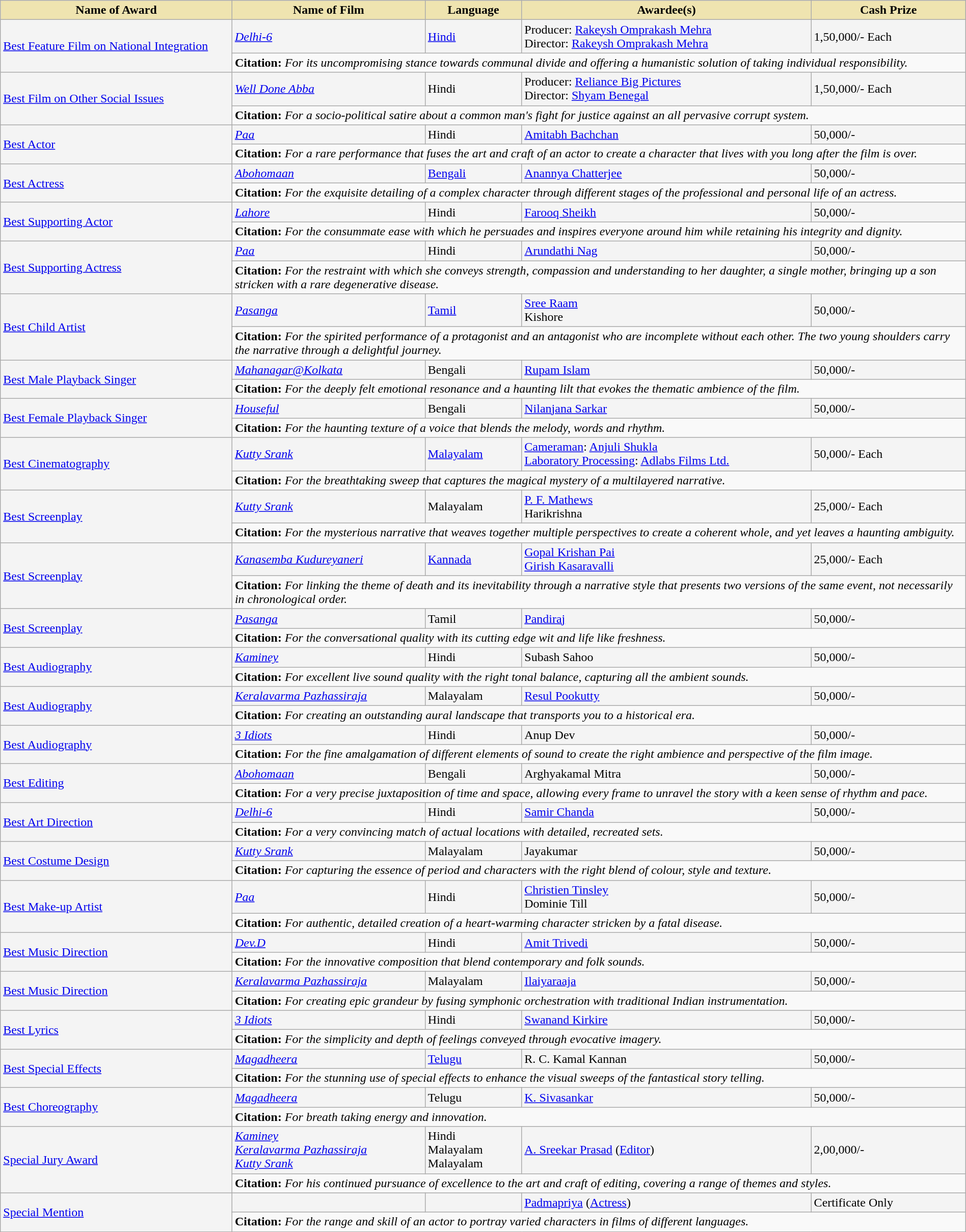<table class="wikitable" style="width:100%;">
<tr>
<th style="background-color:#EFE4B0;width:24%;">Name of Award</th>
<th style="background-color:#EFE4B0;width:20%;">Name of Film</th>
<th style="background-color:#EFE4B0;width:10%;">Language</th>
<th style="background-color:#EFE4B0;width:30%;">Awardee(s)</th>
<th style="background-color:#EFE4B0;width:16%;">Cash Prize</th>
</tr>
<tr style="background-color:#F4F4F4">
<td rowspan="2"><a href='#'>Best Feature Film on National Integration</a></td>
<td><em><a href='#'>Delhi-6</a></em></td>
<td><a href='#'>Hindi</a></td>
<td>Producer: <a href='#'>Rakeysh Omprakash Mehra</a><br>Director: <a href='#'>Rakeysh Omprakash Mehra</a></td>
<td> 1,50,000/- Each</td>
</tr>
<tr style="background-color:#F9F9F9">
<td colspan="4"><strong>Citation:</strong> <em>For its uncompromising stance towards communal divide and offering a humanistic solution of taking individual responsibility.</em></td>
</tr>
<tr style="background-color:#F4F4F4">
<td rowspan="2"><a href='#'>Best Film on Other Social Issues</a></td>
<td><em><a href='#'>Well Done Abba</a></em></td>
<td>Hindi</td>
<td>Producer: <a href='#'>Reliance Big Pictures</a><br>Director: <a href='#'>Shyam Benegal</a></td>
<td> 1,50,000/- Each</td>
</tr>
<tr style="background-color:#F9F9F9">
<td colspan="4"><strong>Citation:</strong> <em>For a socio-political satire about a common man's fight for justice against an all pervasive corrupt system.</em></td>
</tr>
<tr style="background-color:#F4F4F4">
<td rowspan="2"><a href='#'>Best Actor</a></td>
<td><em><a href='#'>Paa</a></em></td>
<td>Hindi</td>
<td><a href='#'>Amitabh Bachchan</a></td>
<td> 50,000/-</td>
</tr>
<tr style="background-color:#F9F9F9">
<td colspan="4"><strong>Citation:</strong> <em>For a rare performance that fuses the art and craft of an actor to create a character that lives with you long after the film is over.</em></td>
</tr>
<tr style="background-color:#F4F4F4">
<td rowspan="2"><a href='#'>Best Actress</a></td>
<td><em><a href='#'>Abohomaan</a></em></td>
<td><a href='#'>Bengali</a></td>
<td><a href='#'>Anannya Chatterjee</a></td>
<td> 50,000/-</td>
</tr>
<tr style="background-color:#F9F9F9">
<td colspan="4"><strong>Citation:</strong> <em>For the exquisite detailing of a complex character through different stages of the professional and personal life of an actress.</em></td>
</tr>
<tr style="background-color:#F4F4F4">
<td rowspan="2"><a href='#'>Best Supporting Actor</a></td>
<td><em><a href='#'>Lahore</a></em></td>
<td>Hindi</td>
<td><a href='#'>Farooq Sheikh</a></td>
<td> 50,000/-</td>
</tr>
<tr style="background-color:#F9F9F9">
<td colspan="4"><strong>Citation:</strong> <em>For the consummate ease with which he persuades and inspires everyone around him while retaining his integrity and dignity.</em></td>
</tr>
<tr style="background-color:#F4F4F4">
<td rowspan="2"><a href='#'>Best Supporting Actress</a></td>
<td><em><a href='#'>Paa</a></em></td>
<td>Hindi</td>
<td><a href='#'>Arundathi Nag</a></td>
<td> 50,000/-</td>
</tr>
<tr style="background-color:#F9F9F9">
<td colspan="4"><strong>Citation:</strong> <em>For the restraint with which she conveys strength, compassion and understanding to her daughter, a single mother, bringing up a son stricken with a rare degenerative disease.</em></td>
</tr>
<tr style="background-color:#F4F4F4">
<td rowspan="2"><a href='#'>Best Child Artist</a></td>
<td><em><a href='#'>Pasanga</a></em></td>
<td><a href='#'>Tamil</a></td>
<td><a href='#'>Sree Raam</a> <br>Kishore</td>
<td> 50,000/-</td>
</tr>
<tr style="background-color:#F9F9F9">
<td colspan="4"><strong>Citation:</strong> <em>For the spirited performance of a protagonist and an antagonist who are incomplete without each other. The two young shoulders carry the narrative through a delightful journey.</em></td>
</tr>
<tr style="background-color:#F4F4F4">
<td rowspan="2"><a href='#'>Best Male Playback Singer</a></td>
<td><em><a href='#'>Mahanagar@Kolkata</a></em><br></td>
<td>Bengali</td>
<td><a href='#'>Rupam Islam</a></td>
<td> 50,000/-</td>
</tr>
<tr style="background-color:#F9F9F9">
<td colspan="4"><strong>Citation:</strong> <em>For the deeply felt emotional resonance and a haunting lilt that evokes the thematic ambience of the film.</em></td>
</tr>
<tr style="background-color:#F4F4F4">
<td rowspan="2"><a href='#'>Best Female Playback Singer</a></td>
<td><em><a href='#'>Houseful</a></em><br></td>
<td>Bengali</td>
<td><a href='#'>Nilanjana Sarkar</a></td>
<td> 50,000/-</td>
</tr>
<tr style="background-color:#F9F9F9">
<td colspan="4"><strong>Citation:</strong> <em>For the haunting texture of a voice that blends the melody, words and rhythm.</em></td>
</tr>
<tr style="background-color:#F4F4F4">
<td rowspan="2"><a href='#'>Best Cinematography</a></td>
<td><em><a href='#'>Kutty Srank</a></em></td>
<td><a href='#'>Malayalam</a></td>
<td><a href='#'>Cameraman</a>: <a href='#'>Anjuli Shukla</a><br><a href='#'>Laboratory Processing</a>: <a href='#'>Adlabs Films Ltd.</a></td>
<td> 50,000/- Each</td>
</tr>
<tr style="background-color:#F9F9F9">
<td colspan="4"><strong>Citation:</strong> <em>For the breathtaking sweep that captures the magical mystery of a multilayered narrative.</em></td>
</tr>
<tr style="background-color:#F4F4F4">
<td rowspan="2"><a href='#'>Best Screenplay</a><br></td>
<td><em><a href='#'>Kutty Srank</a></em></td>
<td>Malayalam</td>
<td><a href='#'>P. F. Mathews</a><br>Harikrishna</td>
<td> 25,000/- Each</td>
</tr>
<tr style="background-color:#F9F9F9">
<td colspan="4"><strong>Citation:</strong> <em>For the mysterious narrative that weaves together multiple perspectives to create a coherent whole, and yet leaves a haunting ambiguity.</em></td>
</tr>
<tr style="background-color:#F4F4F4">
<td rowspan="2"><a href='#'>Best Screenplay</a><br></td>
<td><em><a href='#'>Kanasemba Kudureyaneri</a></em></td>
<td><a href='#'>Kannada</a></td>
<td><a href='#'>Gopal Krishan Pai</a><br><a href='#'>Girish Kasaravalli</a></td>
<td> 25,000/- Each</td>
</tr>
<tr style="background-color:#F9F9F9">
<td colspan="4"><strong>Citation:</strong> <em>For linking the theme of death and its inevitability through a narrative style that presents two versions of the same event, not necessarily in chronological order.</em></td>
</tr>
<tr style="background-color:#F4F4F4">
<td rowspan="2"><a href='#'>Best Screenplay</a><br></td>
<td><em><a href='#'>Pasanga</a></em></td>
<td>Tamil</td>
<td><a href='#'>Pandiraj</a></td>
<td> 50,000/-</td>
</tr>
<tr style="background-color:#F9F9F9">
<td colspan="4"><strong>Citation:</strong> <em>For the conversational quality with its cutting edge wit and life like freshness.</em></td>
</tr>
<tr style="background-color:#F4F4F4">
<td rowspan="2"><a href='#'>Best Audiography</a><br></td>
<td><em><a href='#'>Kaminey</a></em></td>
<td>Hindi</td>
<td>Subash Sahoo</td>
<td> 50,000/-</td>
</tr>
<tr style="background-color:#F9F9F9">
<td colspan="4"><strong>Citation:</strong> <em>For excellent live sound quality with the right tonal balance, capturing all the ambient sounds.</em></td>
</tr>
<tr style="background-color:#F4F4F4">
<td rowspan="2"><a href='#'>Best Audiography</a><br></td>
<td><em><a href='#'>Keralavarma Pazhassiraja</a></em></td>
<td>Malayalam</td>
<td><a href='#'>Resul Pookutty</a></td>
<td> 50,000/-</td>
</tr>
<tr style="background-color:#F9F9F9">
<td colspan="4"><strong>Citation:</strong> <em>For creating an outstanding aural landscape that transports you to a historical era.</em></td>
</tr>
<tr style="background-color:#F4F4F4">
<td rowspan="2"><a href='#'>Best Audiography</a><br></td>
<td><em><a href='#'>3 Idiots</a></em></td>
<td>Hindi</td>
<td>Anup Dev</td>
<td> 50,000/-</td>
</tr>
<tr style="background-color:#F9F9F9">
<td colspan="4"><strong>Citation:</strong> <em>For the fine amalgamation of different elements of sound to create the right ambience and perspective of the film image.</em></td>
</tr>
<tr style="background-color:#F4F4F4">
<td rowspan="2"><a href='#'>Best Editing</a></td>
<td><em><a href='#'>Abohomaan</a></em></td>
<td>Bengali</td>
<td>Arghyakamal Mitra</td>
<td> 50,000/-</td>
</tr>
<tr style="background-color:#F9F9F9">
<td colspan="4"><strong>Citation:</strong> <em>For a very precise juxtaposition of time and space, allowing every frame to unravel the story with a keen sense of rhythm and pace.</em></td>
</tr>
<tr style="background-color:#F4F4F4">
<td rowspan="2"><a href='#'>Best Art Direction</a></td>
<td><em><a href='#'>Delhi-6</a></em></td>
<td>Hindi</td>
<td><a href='#'>Samir Chanda</a></td>
<td> 50,000/-</td>
</tr>
<tr style="background-color:#F9F9F9">
<td colspan="4"><strong>Citation:</strong> <em>For a very convincing match of actual locations with detailed, recreated sets.</em></td>
</tr>
<tr style="background-color:#F4F4F4">
<td rowspan="2"><a href='#'>Best Costume Design</a></td>
<td><em><a href='#'>Kutty Srank</a></em></td>
<td>Malayalam</td>
<td>Jayakumar</td>
<td> 50,000/-</td>
</tr>
<tr style="background-color:#F9F9F9">
<td colspan="4"><strong>Citation:</strong> <em>For capturing the essence of period and characters with the right blend of colour, style and texture.</em></td>
</tr>
<tr style="background-color:#F4F4F4">
<td rowspan="2"><a href='#'>Best Make-up Artist</a></td>
<td><em><a href='#'>Paa</a></em></td>
<td>Hindi</td>
<td><a href='#'>Christien Tinsley</a><br>Dominie Till</td>
<td> 50,000/-</td>
</tr>
<tr style="background-color:#F9F9F9">
<td colspan="4"><strong>Citation:</strong> <em>For authentic, detailed creation of a heart-warming character stricken by a fatal disease.</em></td>
</tr>
<tr style="background-color:#F4F4F4">
<td rowspan="2"><a href='#'>Best Music Direction</a><br></td>
<td><em><a href='#'>Dev.D</a></em></td>
<td>Hindi</td>
<td><a href='#'>Amit Trivedi</a></td>
<td> 50,000/-</td>
</tr>
<tr style="background-color:#F9F9F9">
<td colspan="4"><strong>Citation:</strong> <em>For the innovative composition that blend contemporary and folk sounds.</em></td>
</tr>
<tr style="background-color:#F4F4F4">
<td rowspan="2"><a href='#'>Best Music Direction</a><br></td>
<td><em><a href='#'>Keralavarma Pazhassiraja</a></em></td>
<td>Malayalam</td>
<td><a href='#'>Ilaiyaraaja</a></td>
<td> 50,000/-</td>
</tr>
<tr style="background-color:#F9F9F9">
<td colspan="4"><strong>Citation:</strong> <em>For creating epic grandeur by fusing symphonic orchestration with traditional Indian instrumentation.</em></td>
</tr>
<tr style="background-color:#F4F4F4">
<td rowspan="2"><a href='#'>Best Lyrics</a></td>
<td><em><a href='#'>3 Idiots</a></em><br></td>
<td>Hindi</td>
<td><a href='#'>Swanand Kirkire</a></td>
<td> 50,000/-</td>
</tr>
<tr style="background-color:#F9F9F9">
<td colspan="4"><strong>Citation:</strong> <em>For the simplicity and depth of feelings conveyed through evocative imagery.</em></td>
</tr>
<tr style="background-color:#F4F4F4">
<td rowspan="2"><a href='#'>Best Special Effects</a></td>
<td><em><a href='#'>Magadheera</a></em></td>
<td><a href='#'>Telugu</a></td>
<td>R. C. Kamal Kannan</td>
<td> 50,000/-</td>
</tr>
<tr style="background-color:#F9F9F9">
<td colspan="4"><strong>Citation:</strong> <em>For the stunning use of special effects to enhance the visual sweeps of the fantastical story telling.</em></td>
</tr>
<tr style="background-color:#F4F4F4">
<td rowspan="2"><a href='#'>Best Choreography</a></td>
<td><em><a href='#'>Magadheera</a></em></td>
<td>Telugu</td>
<td><a href='#'>K. Sivasankar</a></td>
<td> 50,000/-</td>
</tr>
<tr style="background-color:#F9F9F9">
<td colspan="4"><strong>Citation:</strong> <em>For breath taking energy and innovation.</em></td>
</tr>
<tr style="background-color:#F4F4F4">
<td rowspan="2"><a href='#'>Special Jury Award</a></td>
<td><em><a href='#'>Kaminey</a></em><br><em><a href='#'>Keralavarma Pazhassiraja</a></em><br><em><a href='#'>Kutty Srank</a></em></td>
<td>Hindi<br>Malayalam<br>Malayalam</td>
<td><a href='#'>A. Sreekar Prasad</a> (<a href='#'>Editor</a>)</td>
<td> 2,00,000/-</td>
</tr>
<tr style="background-color:#F9F9F9">
<td colspan="4"><strong>Citation:</strong> <em>For his continued pursuance of excellence to the art and craft of editing, covering a range of themes and styles.</em></td>
</tr>
<tr style="background-color:#F4F4F4">
<td rowspan="2"><a href='#'>Special Mention</a></td>
<td></td>
<td></td>
<td><a href='#'>Padmapriya</a> (<a href='#'>Actress</a>)</td>
<td>Certificate Only</td>
</tr>
<tr style="background-color:#F9F9F9">
<td colspan="4"><strong>Citation:</strong> <em>For the range and skill of an actor to portray varied characters in films of different languages.</em></td>
</tr>
</table>
